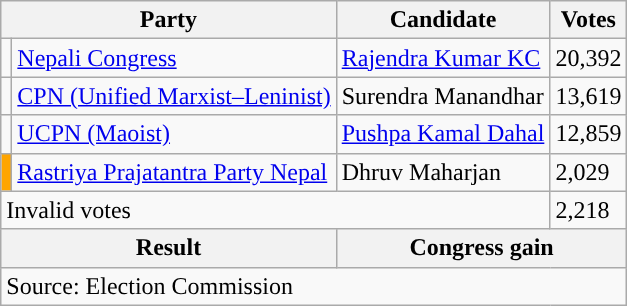<table class="wikitable">
<tr>
<th colspan="2">Party</th>
<th>Candidate</th>
<th>Votes</th>
</tr>
<tr>
<td style="background-color:"></td>
<td><a href='#'>Nepali Congress</a></td>
<td><a href='#'>Rajendra Kumar KC</a></td>
<td>20,392</td>
</tr>
<tr>
<td style="background-color:"></td>
<td><a href='#'>CPN (Unified Marxist–Leninist)</a></td>
<td>Surendra Manandhar</td>
<td>13,619</td>
</tr>
<tr>
<td style="background-color:"></td>
<td><a href='#'>UCPN (Maoist)</a></td>
<td><a href='#'>Pushpa Kamal Dahal</a></td>
<td>12,859</td>
</tr>
<tr>
<td style="background-color:orange"></td>
<td><a href='#'>Rastriya Prajatantra Party Nepal</a></td>
<td>Dhruv Maharjan</td>
<td>2,029</td>
</tr>
<tr>
<td colspan="3">Invalid votes</td>
<td>2,218</td>
</tr>
<tr>
<th colspan="2">Result</th>
<th colspan="2">Congress gain</th>
</tr>
<tr>
<td colspan="4">Source: Election Commission</td>
</tr>
</table>
